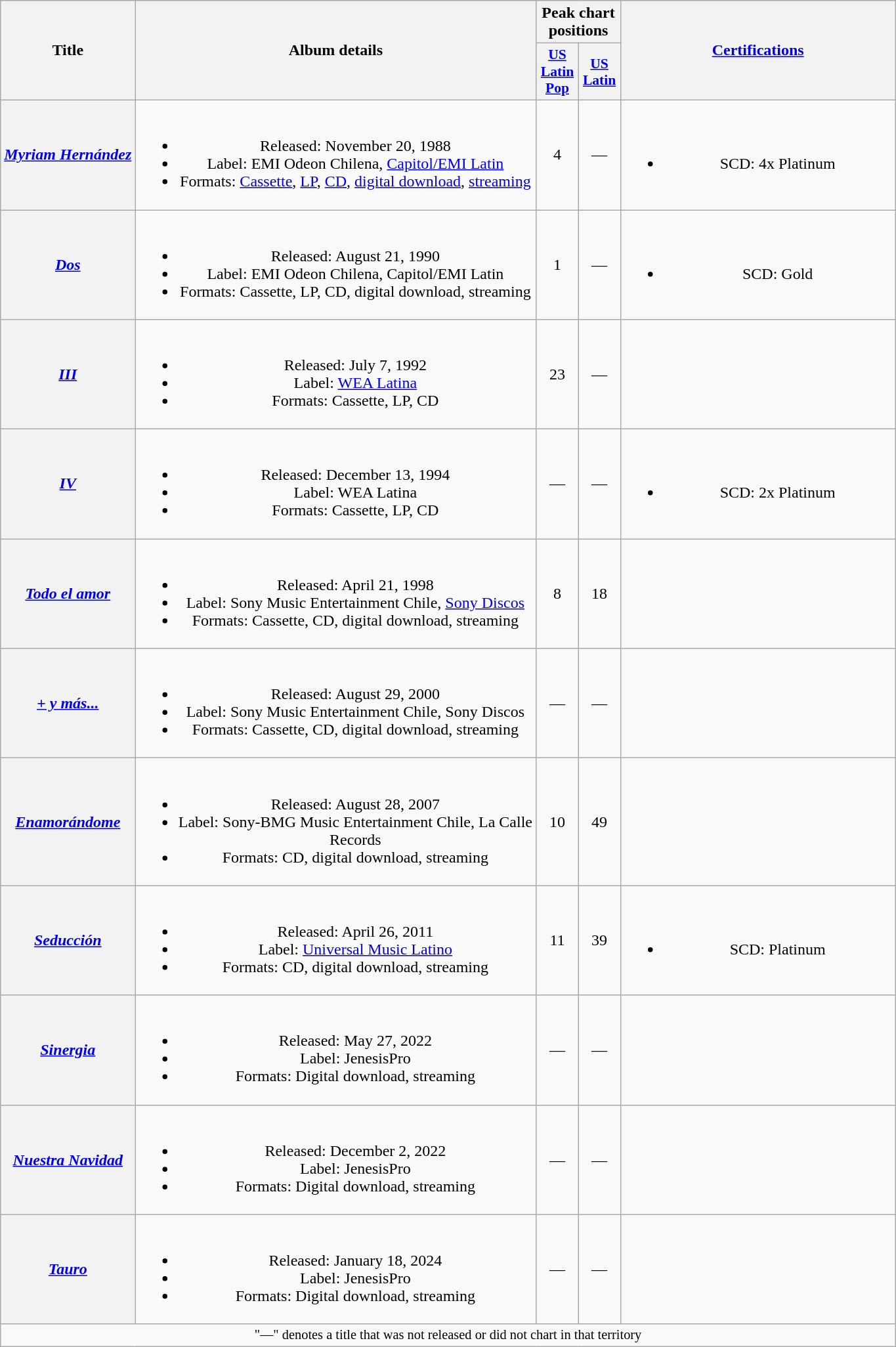<table class="wikitable plainrowheaders" style="text-align:center;">
<tr>
<th scope="col" rowspan="2">Title</th>
<th scope="col" rowspan="2" style="width:25em;">Album details</th>
<th scope="col" colspan="2">Peak chart positions</th>
<th scope="col" rowspan="2" style="width:17em;"><a href='#'>Certifications</a></th>
</tr>
<tr>
<th scope="col" style="width:2.5em;font-size:90%;"><a href='#'>US<br>Latin Pop</a><br></th>
<th scope="col" style="width:2.5em;font-size:90%;"><a href='#'>US<br>Latin</a><br></th>
</tr>
<tr>
<th scope="row"><em><a href='#'>Myriam Hernández</a></em></th>
<td><br><ul><li>Released: November 20, 1988</li><li>Label: EMI Odeon Chilena, <a href='#'>Capitol/EMI Latin</a></li><li>Formats: <a href='#'>Cassette</a>, <a href='#'>LP</a>, <a href='#'>CD</a>, <a href='#'>digital download</a>, <a href='#'>streaming</a></li></ul></td>
<td>4</td>
<td>—</td>
<td><br><ul><li>SCD: 4x Platinum</li></ul></td>
</tr>
<tr>
<th scope="row"><em><a href='#'>Dos</a></em></th>
<td><br><ul><li>Released: August 21, 1990</li><li>Label: EMI Odeon Chilena, Capitol/EMI Latin</li><li>Formats: Cassette, LP, CD, digital download, streaming</li></ul></td>
<td>1</td>
<td>—</td>
<td><br><ul><li>SCD: Gold</li></ul></td>
</tr>
<tr>
<th scope="row"><em><a href='#'>III</a></em></th>
<td><br><ul><li>Released: July 7, 1992</li><li>Label: <a href='#'>WEA Latina</a></li><li>Formats: Cassette, LP, CD</li></ul></td>
<td>23</td>
<td>—</td>
<td></td>
</tr>
<tr>
<th scope="row"><em><a href='#'>IV</a></em></th>
<td><br><ul><li>Released: December 13, 1994</li><li>Label: WEA Latina</li><li>Formats: Cassette, LP, CD</li></ul></td>
<td>—</td>
<td>—</td>
<td><br><ul><li>SCD: 2x Platinum</li></ul></td>
</tr>
<tr>
<th scope="row"><em><a href='#'>Todo el amor</a></em></th>
<td><br><ul><li>Released: April 21, 1998</li><li>Label: Sony Music Entertainment Chile, <a href='#'>Sony Discos</a></li><li>Formats: Cassette, CD, digital download, streaming</li></ul></td>
<td>8</td>
<td>18</td>
<td></td>
</tr>
<tr>
<th scope="row"><em><a href='#'>+ y más...</a></em></th>
<td><br><ul><li>Released: August 29, 2000</li><li>Label: Sony Music Entertainment Chile, Sony Discos</li><li>Formats: Cassette, CD, digital download, streaming</li></ul></td>
<td>—</td>
<td>—</td>
<td></td>
</tr>
<tr>
<th scope="row"><em><a href='#'>Enamorándome</a></em></th>
<td><br><ul><li>Released: August 28, 2007</li><li>Label: Sony-BMG Music Entertainment Chile, La Calle Records</li><li>Formats: CD, digital download, streaming</li></ul></td>
<td>10</td>
<td>49</td>
<td></td>
</tr>
<tr>
<th scope="row"><em><a href='#'>Seducción</a></em></th>
<td><br><ul><li>Released: April 26, 2011</li><li>Label: <a href='#'>Universal Music Latino</a></li><li>Formats: CD, digital download, streaming</li></ul></td>
<td>11</td>
<td>39</td>
<td><br><ul><li>SCD: Platinum</li></ul></td>
</tr>
<tr>
<th scope="row"><em><a href='#'>Sinergia</a></em></th>
<td><br><ul><li>Released: May 27, 2022</li><li>Label: JenesisPro</li><li>Formats: Digital download, streaming</li></ul></td>
<td>—</td>
<td>—</td>
<td></td>
</tr>
<tr>
<th scope="row"><em><a href='#'>Nuestra Navidad</a></em></th>
<td><br><ul><li>Released: December 2, 2022</li><li>Label: JenesisPro</li><li>Formats: Digital download, streaming</li></ul></td>
<td>—</td>
<td>—</td>
<td></td>
</tr>
<tr>
<th scope="row"><em><a href='#'>Tauro</a></em></th>
<td><br><ul><li>Released: January 18, 2024</li><li>Label: JenesisPro</li><li>Formats: Digital download, streaming</li></ul></td>
<td>—</td>
<td>—</td>
<td></td>
</tr>
<tr>
<td colspan="16" style="font-size:85%">"—" denotes a title that was not released or did not chart in that territory</td>
</tr>
</table>
